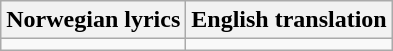<table class="wikitable" align=center rules="cols" style="text-align:center;">
<tr>
<th>Norwegian lyrics</th>
<th>English translation</th>
</tr>
<tr>
<td></td>
<td></td>
</tr>
</table>
